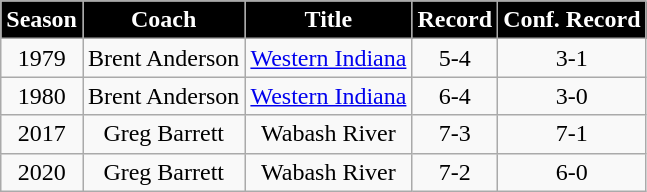<table class="wikitable" border="1" style="text-align:center;">
<tr>
<th style="background:#000000; color:white"><span> Season</span></th>
<th style="background:#000000; color:white"><span> Coach</span></th>
<th style="background:#000000; color:white"><span> Title</span></th>
<th style="background:#000000; color:white"><span> Record</span></th>
<th style="background:#000000; color:white"><span> Conf. Record</span></th>
</tr>
<tr>
<td>1979</td>
<td>Brent Anderson</td>
<td><a href='#'>Western Indiana</a></td>
<td>5-4</td>
<td>3-1</td>
</tr>
<tr>
<td>1980</td>
<td>Brent Anderson</td>
<td><a href='#'>Western Indiana</a></td>
<td>6-4</td>
<td>3-0</td>
</tr>
<tr>
<td>2017</td>
<td>Greg Barrett</td>
<td>Wabash River</td>
<td>7-3</td>
<td>7-1</td>
</tr>
<tr>
<td>2020</td>
<td>Greg Barrett</td>
<td>Wabash River</td>
<td>7-2</td>
<td>6-0</td>
</tr>
</table>
